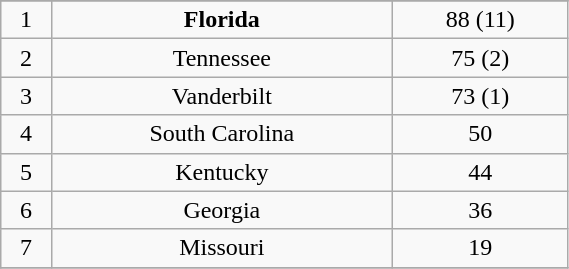<table class="wikitable" style="width: 30%;text-align: center;">
<tr align="center">
</tr>
<tr>
<td>1</td>
<td><strong>Florida</strong></td>
<td>88 (11)</td>
</tr>
<tr>
<td>2</td>
<td>Tennessee</td>
<td>75 (2)</td>
</tr>
<tr>
<td>3</td>
<td>Vanderbilt</td>
<td>73 (1)</td>
</tr>
<tr>
<td>4</td>
<td>South Carolina</td>
<td>50</td>
</tr>
<tr>
<td>5</td>
<td>Kentucky</td>
<td>44</td>
</tr>
<tr>
<td>6</td>
<td>Georgia</td>
<td>36</td>
</tr>
<tr>
<td>7</td>
<td>Missouri</td>
<td>19</td>
</tr>
<tr>
</tr>
</table>
